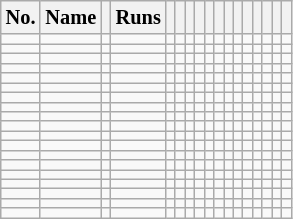<table class="wikitable sortable"  style="font-size:85%;">
<tr style="text-align:center;">
<th>No.</th>
<th>Name</th>
<th></th>
<th>Runs</th>
<th></th>
<th></th>
<th></th>
<th></th>
<th></th>
<th></th>
<th></th>
<th></th>
<th></th>
<th></th>
<th></th>
<th></th>
<th></th>
</tr>
<tr style="text-align:center;">
<td></td>
<td></td>
<td></td>
<td></td>
<td></td>
<td></td>
<td></td>
<td></td>
<td></td>
<td></td>
<td></td>
<td></td>
<td></td>
<td></td>
<td></td>
<td></td>
<td></td>
</tr>
<tr style="text-align:center;">
<td></td>
<td></td>
<td></td>
<td></td>
<td></td>
<td></td>
<td></td>
<td></td>
<td></td>
<td></td>
<td></td>
<td></td>
<td></td>
<td></td>
<td></td>
<td></td>
<td></td>
</tr>
<tr style="text-align:center;">
<td></td>
<td></td>
<td></td>
<td></td>
<td></td>
<td></td>
<td></td>
<td></td>
<td></td>
<td></td>
<td></td>
<td></td>
<td></td>
<td></td>
<td></td>
<td></td>
<td></td>
</tr>
<tr style="text-align:center;">
<td></td>
<td></td>
<td></td>
<td></td>
<td></td>
<td></td>
<td></td>
<td></td>
<td></td>
<td></td>
<td></td>
<td></td>
<td></td>
<td></td>
<td></td>
<td></td>
<td></td>
</tr>
<tr style="text-align:center;">
<td></td>
<td></td>
<td></td>
<td></td>
<td></td>
<td></td>
<td></td>
<td></td>
<td></td>
<td></td>
<td></td>
<td></td>
<td></td>
<td></td>
<td></td>
<td></td>
<td></td>
</tr>
<tr style="text-align:center;">
<td></td>
<td></td>
<td></td>
<td></td>
<td></td>
<td></td>
<td></td>
<td></td>
<td></td>
<td></td>
<td></td>
<td></td>
<td></td>
<td></td>
<td></td>
<td></td>
<td></td>
</tr>
<tr style="text-align:center;">
<td></td>
<td></td>
<td></td>
<td></td>
<td></td>
<td></td>
<td></td>
<td></td>
<td></td>
<td></td>
<td></td>
<td></td>
<td></td>
<td></td>
<td></td>
<td></td>
<td></td>
</tr>
<tr style="text-align:center;">
<td></td>
<td></td>
<td></td>
<td></td>
<td></td>
<td></td>
<td></td>
<td></td>
<td></td>
<td></td>
<td></td>
<td></td>
<td></td>
<td></td>
<td></td>
<td></td>
<td></td>
</tr>
<tr style="text-align:center;">
<td></td>
<td></td>
<td></td>
<td></td>
<td></td>
<td></td>
<td></td>
<td></td>
<td></td>
<td></td>
<td></td>
<td></td>
<td></td>
<td></td>
<td></td>
<td></td>
<td></td>
</tr>
<tr style="text-align:center;">
<td></td>
<td></td>
<td></td>
<td></td>
<td></td>
<td></td>
<td></td>
<td></td>
<td></td>
<td></td>
<td></td>
<td></td>
<td></td>
<td></td>
<td></td>
<td></td>
<td></td>
</tr>
<tr style="text-align:center;">
<td></td>
<td></td>
<td></td>
<td></td>
<td></td>
<td></td>
<td></td>
<td></td>
<td></td>
<td></td>
<td></td>
<td></td>
<td></td>
<td></td>
<td></td>
<td></td>
<td></td>
</tr>
<tr style="text-align:center;">
<td></td>
<td></td>
<td></td>
<td></td>
<td></td>
<td></td>
<td></td>
<td></td>
<td></td>
<td></td>
<td></td>
<td></td>
<td></td>
<td></td>
<td></td>
<td></td>
<td></td>
</tr>
<tr style="text-align:center;">
<td></td>
<td></td>
<td></td>
<td></td>
<td></td>
<td></td>
<td></td>
<td></td>
<td></td>
<td></td>
<td></td>
<td></td>
<td></td>
<td></td>
<td></td>
<td></td>
<td></td>
</tr>
<tr style="text-align:center;">
<td></td>
<td></td>
<td></td>
<td></td>
<td></td>
<td></td>
<td></td>
<td></td>
<td></td>
<td></td>
<td></td>
<td></td>
<td></td>
<td></td>
<td></td>
<td></td>
<td></td>
</tr>
<tr style="text-align:center;">
<td></td>
<td></td>
<td></td>
<td></td>
<td></td>
<td></td>
<td></td>
<td></td>
<td></td>
<td></td>
<td></td>
<td></td>
<td></td>
<td></td>
<td></td>
<td></td>
<td></td>
</tr>
<tr style="text-align:center;">
<td></td>
<td></td>
<td></td>
<td></td>
<td></td>
<td></td>
<td></td>
<td></td>
<td></td>
<td></td>
<td></td>
<td></td>
<td></td>
<td></td>
<td></td>
<td></td>
<td></td>
</tr>
<tr style="text-align:center;">
<td></td>
<td></td>
<td></td>
<td></td>
<td></td>
<td></td>
<td></td>
<td></td>
<td></td>
<td></td>
<td></td>
<td></td>
<td></td>
<td></td>
<td></td>
<td></td>
<td></td>
</tr>
<tr style="text-align:center;">
<td></td>
<td></td>
<td></td>
<td></td>
<td></td>
<td></td>
<td></td>
<td></td>
<td></td>
<td></td>
<td></td>
<td></td>
<td></td>
<td></td>
<td></td>
<td></td>
<td></td>
</tr>
<tr style="text-align:center;">
<td></td>
<td></td>
<td></td>
<td></td>
<td></td>
<td></td>
<td></td>
<td></td>
<td></td>
<td></td>
<td></td>
<td></td>
<td></td>
<td></td>
<td></td>
<td></td>
<td></td>
</tr>
</table>
